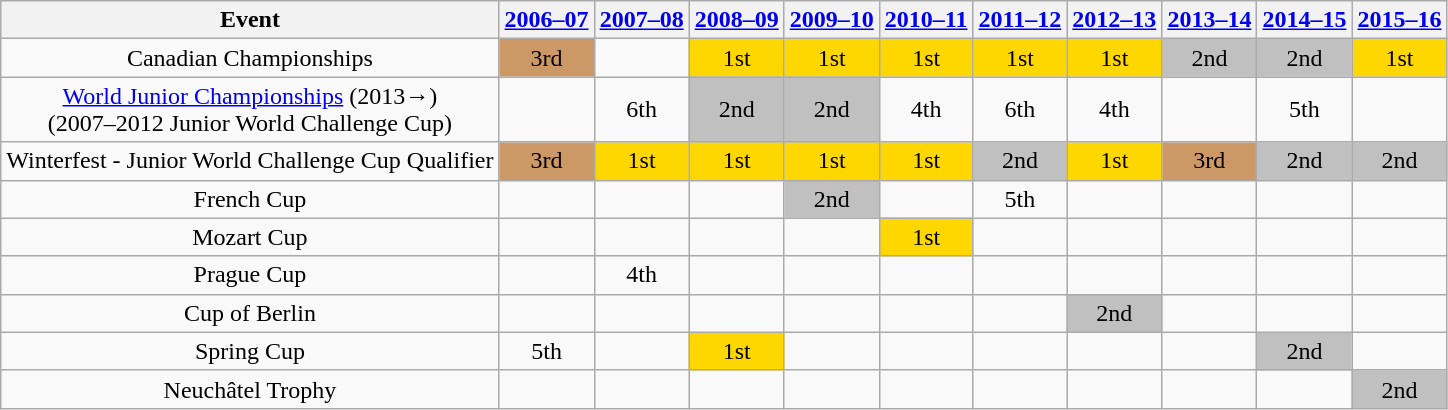<table class="wikitable">
<tr>
<th>Event</th>
<th><a href='#'>2006–07</a></th>
<th><a href='#'>2007–08</a></th>
<th><a href='#'>2008–09</a></th>
<th><a href='#'>2009–10</a></th>
<th><a href='#'>2010–11</a></th>
<th><a href='#'>2011–12</a></th>
<th><a href='#'>2012–13</a></th>
<th><a href='#'>2013–14</a></th>
<th><a href='#'>2014–15</a></th>
<th><a href='#'>2015–16</a></th>
</tr>
<tr>
<td align="center">Canadian Championships</td>
<td 2006-07 align="center" bgcolor="cc9966">3rd</td>
<td 2007-08 align="center"></td>
<td 2008-09 align="center" bgcolor="gold">1st</td>
<td 2009-10 align="center" bgcolor="gold">1st</td>
<td 2010-11 align="center" bgcolor="gold">1st</td>
<td 2011-12 align="center" bgcolor="gold">1st</td>
<td 2012-13 align="center" bgcolor="gold">1st</td>
<td 2013-14 align="center" bgcolor="silver">2nd</td>
<td 2014-2015 align="center" bgcolor="silver">2nd</td>
<td 2015-2016 align="center" bgcolor="gold">1st</td>
</tr>
<tr>
<td align="center"><a href='#'>World Junior Championships</a> (2013→)<br>(2007–2012 Junior World Challenge Cup)</td>
<td 2006-07 align="center"></td>
<td 2007-08 align="center">6th</td>
<td 2008-09 align="center" bgcolor="silver">2nd</td>
<td 2009-10 align="center" bgcolor="silver">2nd</td>
<td 2010-11 align="center">4th</td>
<td 2011-12 align="center">6th</td>
<td 2012-13 align="center">4th</td>
<td 2013-14 align="center"></td>
<td 2014-15 align="center">5th</td>
<td 2015-16 align="center"></td>
</tr>
<tr>
<td align="center">Winterfest - Junior World Challenge Cup Qualifier</td>
<td 2006-07 align="center" bgcolor="cc9966">3rd</td>
<td 2007-08 align="center" bgcolor="gold">1st</td>
<td 2008-09 align="center" bgcolor="gold">1st</td>
<td 2009-10 align="center" bgcolor="gold">1st</td>
<td 2010-11 align="center" bgcolor="gold">1st</td>
<td 2011-12 align="center" bgcolor="silver">2nd</td>
<td 2012-13 align="center" bgcolor="gold">1st</td>
<td 2013-14 align="center" bgcolor="cc9966">3rd</td>
<td 2014-15 align="center" bgcolor="silver">2nd</td>
<td 2015-16 align="center" bgcolor="silver">2nd</td>
</tr>
<tr>
<td align="center">French Cup</td>
<td 2006-07 align="center"></td>
<td 2007-08 align="center"></td>
<td 2008-09 align="center"></td>
<td 2009-10 align="center" bgcolor="silver">2nd</td>
<td 2010-11 align="center"></td>
<td 2011-12 align="center">5th</td>
<td 2012-13 align="center"></td>
<td 2013-14 align="center"></td>
<td 2014-15 align="center"></td>
<td 2015-16 align="center"></td>
</tr>
<tr>
<td align="center">Mozart Cup</td>
<td 2006-07 align="center"></td>
<td 2007-08 align="center"></td>
<td 2008-09 align="center"></td>
<td 2009-10 align="center"></td>
<td 2010-11 align="center" bgcolor="gold">1st</td>
<td 2011-12 align="center"></td>
<td 2012-13 align="center"></td>
<td 2013-14 align="center"></td>
<td 2014-15 align="center"></td>
<td 2015-16 align="center"></td>
</tr>
<tr>
<td align="center">Prague Cup</td>
<td 2006-07 align="center"></td>
<td 2007-08 align="center">4th</td>
<td 2008-09 align="center"></td>
<td 2009-10 align="center"></td>
<td 2010-11 align="center"></td>
<td 2011-12 align="center"></td>
<td 2012-13 align="center"></td>
<td 2013-14 align="center"></td>
<td 2014-15 align="center"></td>
<td 2015-16 align="center"></td>
</tr>
<tr>
<td align="center">Cup of Berlin</td>
<td 2006-07 align="center"></td>
<td 2007-08 align="center"></td>
<td 2008-09 align="center"></td>
<td 2009-10 align="center"></td>
<td 2010-11 align="center"></td>
<td 2011-12 align="center"></td>
<td 2012-13 align="center" bgcolor="silver">2nd</td>
<td 2013-14 align="center"></td>
<td 2014-15 align="center"></td>
<td 2015-16 align="center"></td>
</tr>
<tr>
<td align="center">Spring Cup</td>
<td 2006-07 align="center">5th</td>
<td 2007-08 align="center"></td>
<td 2008-09 align="center" bgcolor="gold">1st</td>
<td 2009-10 align="center"></td>
<td 2010-11 align="center"></td>
<td 2011-12 align="center"></td>
<td 2012-13 align="center"></td>
<td 2013-14 align="center"></td>
<td 2014-15 align="center" bgcolor="silver">2nd</td>
<td 2015-16 align="center"></td>
</tr>
<tr>
<td align="center">Neuchâtel Trophy</td>
<td 2006-07 align="center"></td>
<td 2007-08 align="center"></td>
<td 2008-09 align="center"></td>
<td 2009-10 align="center"></td>
<td 2010-11 align="center"></td>
<td 2011-12 align="center"></td>
<td 2012-13 align="center"></td>
<td 2013-14 align="center"></td>
<td 2014-15 align="center"></td>
<td 2015-16 align="center" bgcolor="silver">2nd</td>
</tr>
</table>
